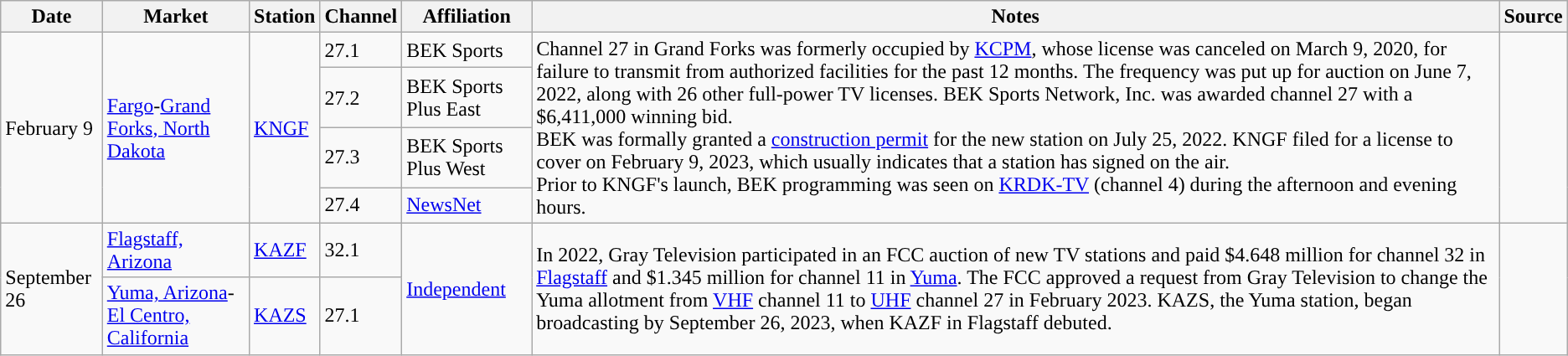<table class="wikitable">
<tr>
<th>Date</th>
<th>Market</th>
<th>Station</th>
<th>Channel</th>
<th>Affiliation</th>
<th>Notes</th>
<th>Source</th>
</tr>
<tr>
<td rowspan="4">February 9</td>
<td rowspan="4'"><a href='#'>Fargo</a>-<a href='#'>Grand Forks, North Dakota</a></td>
<td rowspan="4"><a href='#'>KNGF</a></td>
<td>27.1</td>
<td>BEK Sports</td>
<td rowspan="4">Channel 27 in Grand Forks was formerly occupied by <a href='#'>KCPM</a>, whose license was canceled on March 9, 2020, for failure to transmit from authorized facilities for the past 12 months. The frequency was put up for auction on June 7, 2022, along with 26 other full-power TV licenses. BEK Sports Network, Inc. was awarded channel 27 with a $6,411,000 winning bid.<br>BEK was formally granted a <a href='#'>construction permit</a> for the new station on July 25, 2022. KNGF filed for a license to cover on February 9, 2023, which usually indicates that a station has signed on the air.<br>Prior to KNGF's launch, BEK programming was seen on <a href='#'>KRDK-TV</a> (channel 4) during the afternoon and evening hours.</td>
<td rowspan=4><br><br></td>
</tr>
<tr>
<td>27.2</td>
<td>BEK Sports Plus East</td>
</tr>
<tr>
<td>27.3</td>
<td>BEK Sports Plus West</td>
</tr>
<tr>
<td>27.4</td>
<td><a href='#'>NewsNet</a></td>
</tr>
<tr>
<td rowspan="2">September 26</td>
<td><a href='#'>Flagstaff, Arizona</a></td>
<td><a href='#'>KAZF</a></td>
<td>32.1</td>
<td rowspan="2"><a href='#'>Independent</a></td>
<td rowspan="2">In 2022, Gray Television participated in an FCC auction of new TV stations and paid $4.648 million for channel 32 in <a href='#'>Flagstaff</a> and $1.345 million for channel 11 in <a href='#'>Yuma</a>. The FCC approved a request from Gray Television to change the Yuma allotment from <a href='#'>VHF</a> channel 11 to <a href='#'>UHF</a> channel 27 in February 2023. KAZS, the Yuma station, began broadcasting by September 26, 2023, when KAZF in Flagstaff debuted.</td>
<td rowspan=10><br></td>
</tr>
<tr>
<td><a href='#'>Yuma, Arizona</a>-<a href='#'>El Centro, California</a></td>
<td><a href='#'>KAZS</a></td>
<td>27.1</td>
</tr>
</table>
